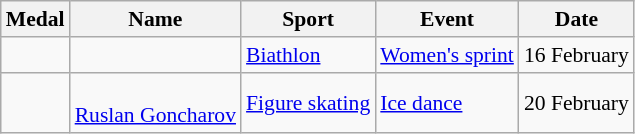<table class="wikitable sortable" style="font-size:90%">
<tr>
<th>Medal</th>
<th>Name</th>
<th>Sport</th>
<th>Event</th>
<th>Date</th>
</tr>
<tr>
<td></td>
<td></td>
<td><a href='#'>Biathlon</a></td>
<td><a href='#'>Women's sprint</a></td>
<td>16 February</td>
</tr>
<tr>
<td></td>
<td><br> <a href='#'>Ruslan Goncharov</a></td>
<td><a href='#'>Figure skating</a></td>
<td><a href='#'>Ice dance</a></td>
<td>20 February</td>
</tr>
</table>
